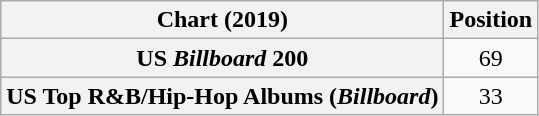<table class="wikitable sortable plainrowheaders" style="text-align:center">
<tr>
<th scope="col">Chart (2019)</th>
<th scope="col">Position</th>
</tr>
<tr>
<th scope="row">US <em>Billboard</em> 200</th>
<td>69</td>
</tr>
<tr>
<th scope="row">US Top R&B/Hip-Hop Albums (<em>Billboard</em>)</th>
<td>33</td>
</tr>
</table>
